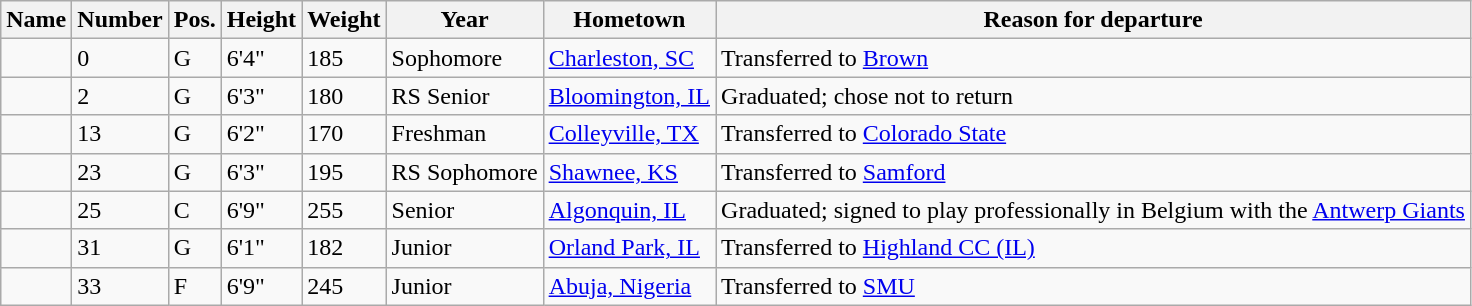<table class="wikitable sortable" border="1">
<tr>
<th>Name</th>
<th>Number</th>
<th>Pos.</th>
<th>Height</th>
<th>Weight</th>
<th>Year</th>
<th>Hometown</th>
<th class="unsortable">Reason for departure</th>
</tr>
<tr>
<td></td>
<td>0</td>
<td>G</td>
<td>6'4"</td>
<td>185</td>
<td>Sophomore</td>
<td><a href='#'>Charleston, SC</a></td>
<td>Transferred to <a href='#'>Brown</a></td>
</tr>
<tr>
<td></td>
<td>2</td>
<td>G</td>
<td>6'3"</td>
<td>180</td>
<td>RS Senior</td>
<td><a href='#'>Bloomington, IL</a></td>
<td>Graduated; chose not to return</td>
</tr>
<tr>
<td></td>
<td>13</td>
<td>G</td>
<td>6'2"</td>
<td>170</td>
<td>Freshman</td>
<td><a href='#'>Colleyville, TX</a></td>
<td>Transferred to <a href='#'>Colorado State</a></td>
</tr>
<tr>
<td></td>
<td>23</td>
<td>G</td>
<td>6'3"</td>
<td>195</td>
<td>RS Sophomore</td>
<td><a href='#'>Shawnee, KS</a></td>
<td>Transferred to <a href='#'>Samford</a></td>
</tr>
<tr>
<td></td>
<td>25</td>
<td>C</td>
<td>6'9"</td>
<td>255</td>
<td>Senior</td>
<td><a href='#'>Algonquin, IL</a></td>
<td>Graduated; signed to play professionally in Belgium with the <a href='#'>Antwerp Giants</a></td>
</tr>
<tr>
<td></td>
<td>31</td>
<td>G</td>
<td>6'1"</td>
<td>182</td>
<td>Junior</td>
<td><a href='#'>Orland Park, IL</a></td>
<td>Transferred to <a href='#'>Highland CC (IL)</a></td>
</tr>
<tr>
<td></td>
<td>33</td>
<td>F</td>
<td>6'9"</td>
<td>245</td>
<td>Junior</td>
<td><a href='#'>Abuja, Nigeria</a></td>
<td>Transferred to <a href='#'>SMU</a></td>
</tr>
</table>
